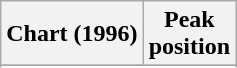<table class="wikitable plainrowheaders" style="text-align:center">
<tr>
<th>Chart (1996)</th>
<th>Peak<br>position</th>
</tr>
<tr>
</tr>
<tr>
</tr>
</table>
